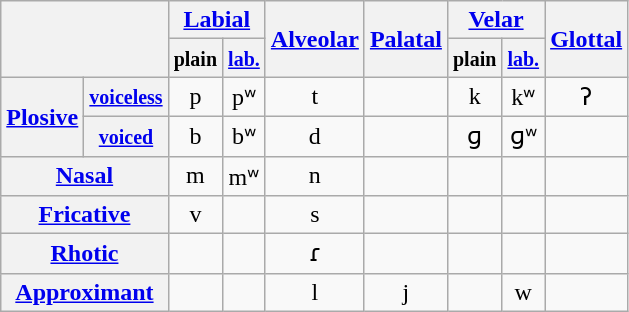<table class="wikitable" style="text-align:center">
<tr>
<th colspan="2" rowspan="2"></th>
<th colspan="2"><a href='#'>Labial</a></th>
<th rowspan="2"><a href='#'>Alveolar</a></th>
<th rowspan="2"><a href='#'>Palatal</a></th>
<th colspan="2"><a href='#'>Velar</a></th>
<th rowspan="2"><a href='#'>Glottal</a></th>
</tr>
<tr>
<th><small>plain</small></th>
<th><small><a href='#'>lab.</a></small></th>
<th><small>plain</small></th>
<th><small><a href='#'>lab.</a></small></th>
</tr>
<tr>
<th rowspan="2"><a href='#'>Plosive</a></th>
<th><a href='#'><small>voiceless</small></a></th>
<td>p</td>
<td>pʷ</td>
<td>t</td>
<td></td>
<td>k</td>
<td>kʷ</td>
<td>ʔ</td>
</tr>
<tr>
<th><a href='#'><small>voiced</small></a></th>
<td>b</td>
<td>bʷ</td>
<td>d</td>
<td></td>
<td>ɡ</td>
<td>ɡʷ</td>
<td></td>
</tr>
<tr>
<th colspan="2"><a href='#'>Nasal</a></th>
<td>m</td>
<td>mʷ</td>
<td>n</td>
<td></td>
<td></td>
<td></td>
<td></td>
</tr>
<tr>
<th colspan="2"><a href='#'>Fricative</a></th>
<td>v</td>
<td></td>
<td>s</td>
<td></td>
<td></td>
<td></td>
<td></td>
</tr>
<tr>
<th colspan="2"><a href='#'>Rhotic</a></th>
<td></td>
<td></td>
<td>ɾ</td>
<td></td>
<td></td>
<td></td>
<td></td>
</tr>
<tr>
<th colspan="2"><a href='#'>Approximant</a></th>
<td></td>
<td></td>
<td>l</td>
<td>j</td>
<td></td>
<td>w</td>
<td></td>
</tr>
</table>
